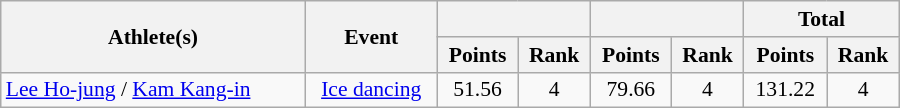<table class="wikitable" style="font-size:90%; text-align:center; width:600px">
<tr>
<th rowspan="2">Athlete(s)</th>
<th rowspan="2">Event</th>
<th colspan="2"></th>
<th colspan="2"></th>
<th colspan="2">Total</th>
</tr>
<tr>
<th>Points</th>
<th>Rank</th>
<th>Points</th>
<th>Rank</th>
<th>Points</th>
<th>Rank</th>
</tr>
<tr>
<td align=left><a href='#'>Lee Ho-jung</a> / <a href='#'>Kam Kang-in</a></td>
<td><a href='#'>Ice dancing</a></td>
<td>51.56</td>
<td>4</td>
<td>79.66</td>
<td>4</td>
<td>131.22</td>
<td>4</td>
</tr>
</table>
